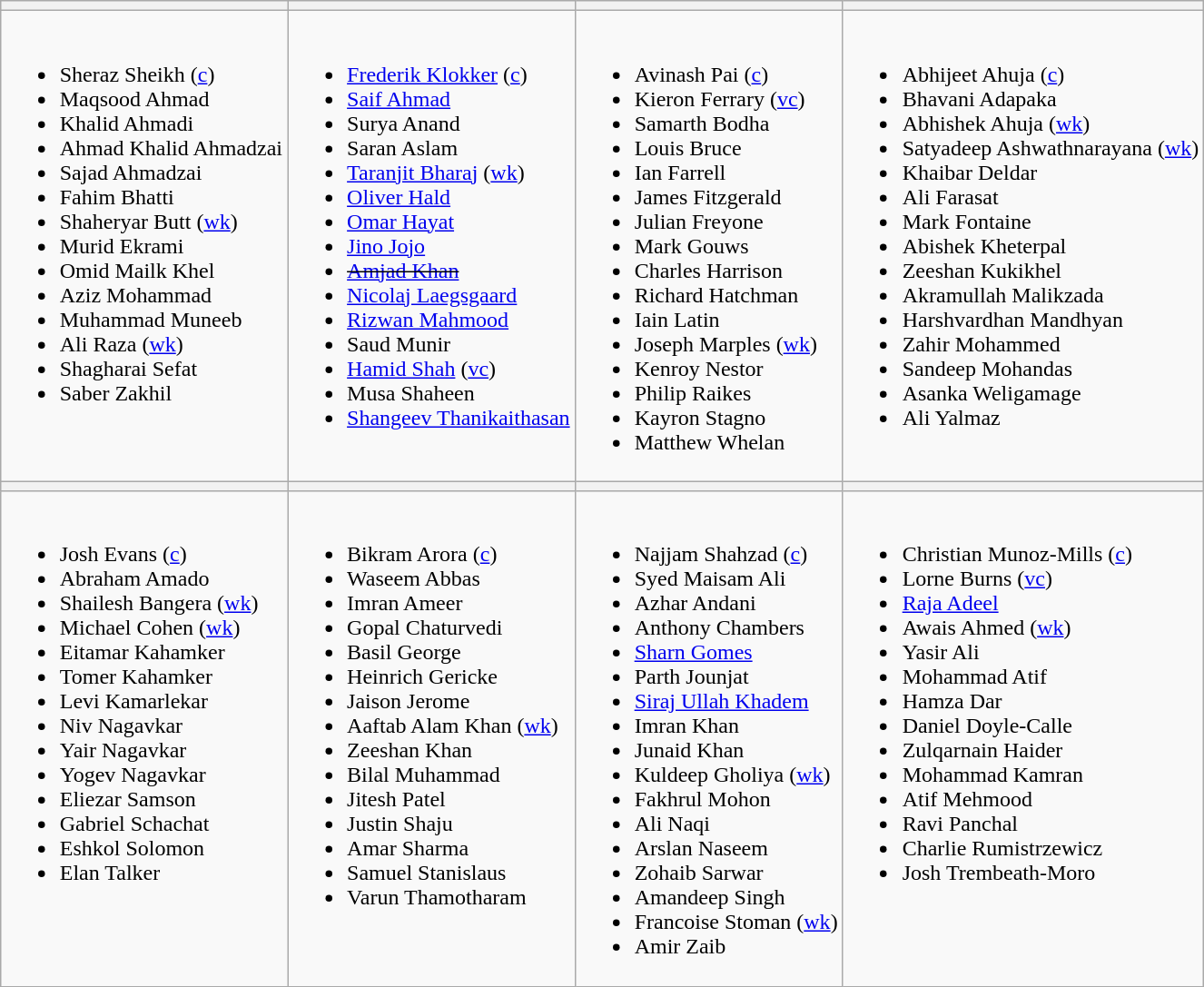<table class="wikitable" style="text-align:left; margin:auto">
<tr>
<th></th>
<th></th>
<th></th>
<th></th>
</tr>
<tr>
<td valign=top><br><ul><li>Sheraz Sheikh (<a href='#'>c</a>)</li><li>Maqsood Ahmad</li><li>Khalid Ahmadi</li><li>Ahmad Khalid Ahmadzai</li><li>Sajad Ahmadzai</li><li>Fahim Bhatti</li><li>Shaheryar Butt (<a href='#'>wk</a>)</li><li>Murid Ekrami</li><li>Omid Mailk Khel</li><li>Aziz Mohammad</li><li>Muhammad Muneeb</li><li>Ali Raza (<a href='#'>wk</a>)</li><li>Shagharai Sefat</li><li>Saber Zakhil</li></ul></td>
<td valign=top><br><ul><li><a href='#'>Frederik Klokker</a> (<a href='#'>c</a>)</li><li><a href='#'>Saif Ahmad</a></li><li>Surya Anand</li><li>Saran Aslam</li><li><a href='#'>Taranjit Bharaj</a> (<a href='#'>wk</a>)</li><li><a href='#'>Oliver Hald</a></li><li><a href='#'>Omar Hayat</a></li><li><a href='#'>Jino Jojo</a></li><li><s><a href='#'>Amjad Khan</a></s></li><li><a href='#'>Nicolaj Laegsgaard</a></li><li><a href='#'>Rizwan Mahmood</a></li><li>Saud Munir</li><li><a href='#'>Hamid Shah</a> (<a href='#'>vc</a>)</li><li>Musa Shaheen</li><li><a href='#'>Shangeev Thanikaithasan</a></li></ul></td>
<td valign=top><br><ul><li>Avinash Pai (<a href='#'>c</a>)</li><li>Kieron Ferrary (<a href='#'>vc</a>)</li><li>Samarth Bodha</li><li>Louis Bruce</li><li>Ian Farrell</li><li>James Fitzgerald</li><li>Julian Freyone</li><li>Mark Gouws</li><li>Charles Harrison</li><li>Richard Hatchman</li><li>Iain Latin</li><li>Joseph Marples (<a href='#'>wk</a>)</li><li>Kenroy Nestor</li><li>Philip Raikes</li><li>Kayron Stagno</li><li>Matthew Whelan</li></ul></td>
<td valign=top><br><ul><li>Abhijeet Ahuja (<a href='#'>c</a>)</li><li>Bhavani Adapaka</li><li>Abhishek Ahuja (<a href='#'>wk</a>)</li><li>Satyadeep Ashwathnarayana (<a href='#'>wk</a>)</li><li>Khaibar Deldar</li><li>Ali Farasat</li><li>Mark Fontaine</li><li>Abishek Kheterpal</li><li>Zeeshan Kukikhel</li><li>Akramullah Malikzada</li><li>Harshvardhan Mandhyan</li><li>Zahir Mohammed</li><li>Sandeep Mohandas</li><li>Asanka Weligamage</li><li>Ali Yalmaz</li></ul></td>
</tr>
<tr>
<th></th>
<th></th>
<th></th>
<th></th>
</tr>
<tr>
<td valign=top><br><ul><li>Josh Evans (<a href='#'>c</a>)</li><li>Abraham Amado</li><li>Shailesh Bangera (<a href='#'>wk</a>)</li><li>Michael Cohen (<a href='#'>wk</a>)</li><li>Eitamar Kahamker</li><li>Tomer Kahamker</li><li>Levi Kamarlekar</li><li>Niv Nagavkar</li><li>Yair Nagavkar</li><li>Yogev Nagavkar</li><li>Eliezar Samson</li><li>Gabriel Schachat</li><li>Eshkol Solomon</li><li>Elan Talker</li></ul></td>
<td valign=top><br><ul><li>Bikram Arora (<a href='#'>c</a>)</li><li>Waseem Abbas</li><li>Imran Ameer</li><li>Gopal Chaturvedi</li><li>Basil George</li><li>Heinrich Gericke</li><li>Jaison Jerome</li><li>Aaftab Alam Khan (<a href='#'>wk</a>)</li><li>Zeeshan Khan</li><li>Bilal Muhammad</li><li>Jitesh Patel</li><li>Justin Shaju</li><li>Amar Sharma</li><li>Samuel Stanislaus</li><li>Varun Thamotharam</li></ul></td>
<td valign=top><br><ul><li>Najjam Shahzad (<a href='#'>c</a>)</li><li>Syed Maisam Ali</li><li>Azhar Andani</li><li>Anthony Chambers</li><li><a href='#'>Sharn Gomes</a></li><li>Parth Jounjat</li><li><a href='#'>Siraj Ullah Khadem</a></li><li>Imran Khan</li><li>Junaid Khan</li><li>Kuldeep Gholiya (<a href='#'>wk</a>)</li><li>Fakhrul Mohon</li><li>Ali Naqi</li><li>Arslan Naseem</li><li>Zohaib Sarwar</li><li>Amandeep Singh</li><li>Francoise Stoman (<a href='#'>wk</a>)</li><li>Amir Zaib</li></ul></td>
<td valign=top><br><ul><li>Christian Munoz-Mills (<a href='#'>c</a>)</li><li>Lorne Burns (<a href='#'>vc</a>)</li><li><a href='#'>Raja Adeel</a></li><li>Awais Ahmed (<a href='#'>wk</a>)</li><li>Yasir Ali</li><li>Mohammad Atif</li><li>Hamza Dar</li><li>Daniel Doyle-Calle</li><li>Zulqarnain Haider</li><li>Mohammad Kamran</li><li>Atif Mehmood</li><li>Ravi Panchal</li><li>Charlie Rumistrzewicz</li><li>Josh Trembeath-Moro</li></ul></td>
</tr>
</table>
